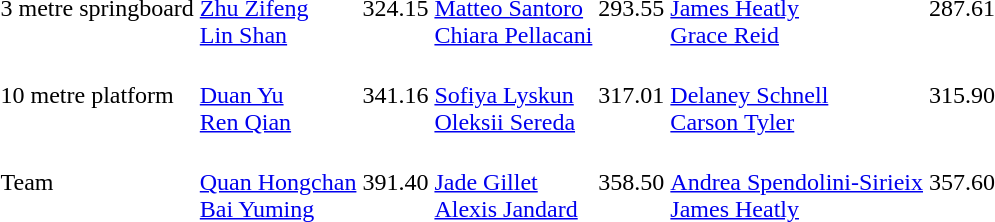<table>
<tr>
<td>3 metre springboard<br></td>
<td><br><a href='#'>Zhu Zifeng</a><br><a href='#'>Lin Shan</a></td>
<td>324.15</td>
<td><br><a href='#'>Matteo Santoro</a><br><a href='#'>Chiara Pellacani</a></td>
<td>293.55</td>
<td><br><a href='#'>James Heatly</a><br><a href='#'>Grace Reid</a></td>
<td>287.61</td>
</tr>
<tr>
<td>10 metre platform<br></td>
<td><br><a href='#'>Duan Yu</a><br><a href='#'>Ren Qian</a></td>
<td>341.16</td>
<td><br><a href='#'>Sofiya Lyskun</a><br><a href='#'>Oleksii Sereda</a></td>
<td>317.01</td>
<td><br><a href='#'>Delaney Schnell</a><br><a href='#'>Carson Tyler</a></td>
<td>315.90</td>
</tr>
<tr>
<td>Team<br></td>
<td><br><a href='#'>Quan Hongchan</a><br><a href='#'>Bai Yuming</a></td>
<td>391.40</td>
<td><br><a href='#'>Jade Gillet</a><br><a href='#'>Alexis Jandard</a></td>
<td>358.50</td>
<td><br><a href='#'>Andrea Spendolini-Sirieix</a><br><a href='#'>James Heatly</a></td>
<td>357.60</td>
</tr>
</table>
